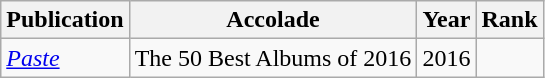<table class="sortable wikitable">
<tr>
<th>Publication</th>
<th>Accolade</th>
<th>Year</th>
<th>Rank</th>
</tr>
<tr>
<td><em><a href='#'>Paste</a></em></td>
<td>The 50 Best Albums of 2016</td>
<td>2016</td>
<td></td>
</tr>
</table>
